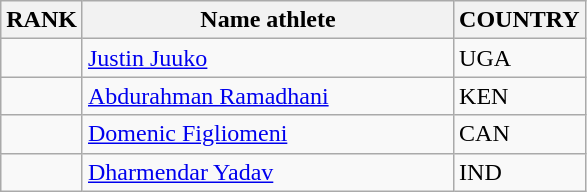<table class="wikitable">
<tr>
<th>RANK</th>
<th align="left" style="width: 15em">Name athlete</th>
<th>COUNTRY</th>
</tr>
<tr>
<td align="center"></td>
<td><a href='#'>Justin Juuko</a></td>
<td> UGA</td>
</tr>
<tr>
<td align="center"></td>
<td><a href='#'>Abdurahman Ramadhani</a></td>
<td> KEN</td>
</tr>
<tr>
<td align="center"></td>
<td><a href='#'>Domenic Figliomeni</a></td>
<td> CAN</td>
</tr>
<tr>
<td align="center"></td>
<td><a href='#'>Dharmendar Yadav</a></td>
<td> IND</td>
</tr>
</table>
